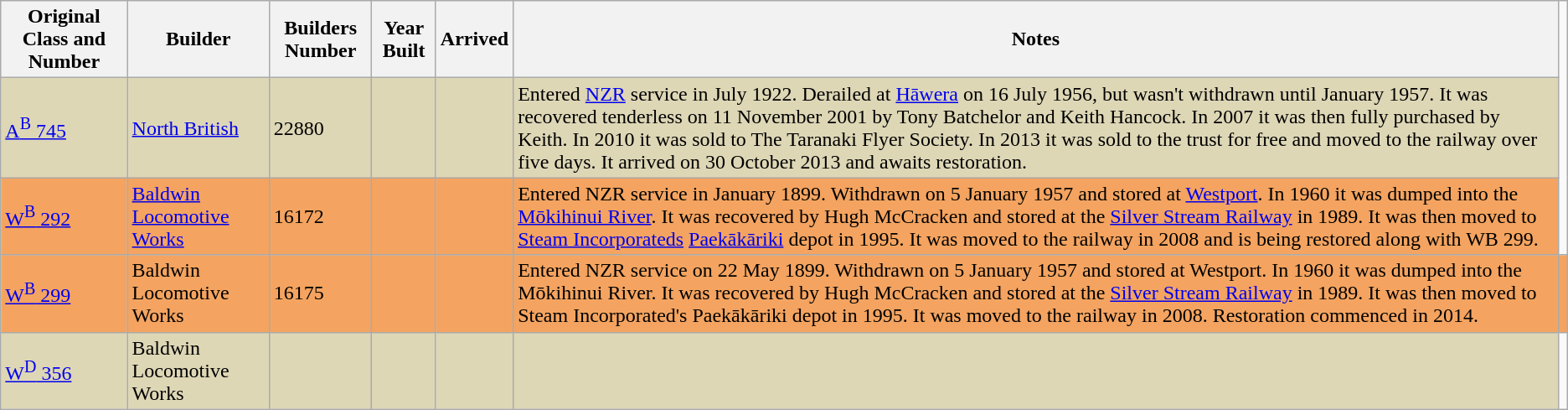<table class="sortable wikitable" border="1">
<tr>
<th>Original Class and Number</th>
<th>Builder</th>
<th>Builders Number</th>
<th>Year Built</th>
<th>Arrived</th>
<th>Notes</th>
</tr>
<tr style="background:#DED7B6;">
<td><a href='#'>A<sup>B</sup> 745</a></td>
<td><a href='#'>North British</a></td>
<td>22880</td>
<td></td>
<td></td>
<td>Entered <a href='#'>NZR</a> service in July 1922. Derailed at <a href='#'>Hāwera</a> on 16 July 1956, but wasn't withdrawn until January 1957. It was recovered tenderless on 11 November 2001 by Tony Batchelor and Keith Hancock. In 2007 it was then fully purchased by Keith. In 2010 it was sold to The Taranaki Flyer Society. In 2013 it was sold to the trust for free and moved to the railway over five days. It arrived on 30 October 2013 and awaits restoration.</td>
</tr>
<tr style="background:#f4a460;">
<td><a href='#'>W<sup>B</sup> 292</a></td>
<td><a href='#'>Baldwin Locomotive Works</a></td>
<td>16172</td>
<td></td>
<td></td>
<td>Entered NZR service in January 1899. Withdrawn on 5 January 1957 and stored at <a href='#'>Westport</a>. In 1960 it was dumped into the <a href='#'>Mōkihinui River</a>. It was recovered by Hugh McCracken and stored at the <a href='#'>Silver Stream Railway</a> in 1989. It was then moved to <a href='#'>Steam Incorporateds</a> <a href='#'>Paekākāriki</a> depot in 1995. It was moved to the railway in 2008 and is being restored along with WB 299.</td>
</tr>
<tr style="background:#f4a460;">
<td><a href='#'>W<sup>B</sup> 299</a></td>
<td>Baldwin Locomotive Works</td>
<td>16175</td>
<td></td>
<td></td>
<td>Entered NZR service on 22 May 1899. Withdrawn on 5 January 1957 and stored at Westport. In 1960 it was dumped into the Mōkihinui River. It was recovered by Hugh McCracken and stored at the <a href='#'>Silver Stream Railway</a> in 1989. It was then moved to Steam Incorporated's Paekākāriki depot in 1995. It was moved to the railway in 2008. Restoration commenced in 2014.</td>
<td></td>
</tr>
<tr style="background:#DED7B6;">
<td><a href='#'>W<sup>D</sup> 356</a></td>
<td>Baldwin Locomotive Works</td>
<td></td>
<td></td>
<td></td>
<td></td>
</tr>
</table>
